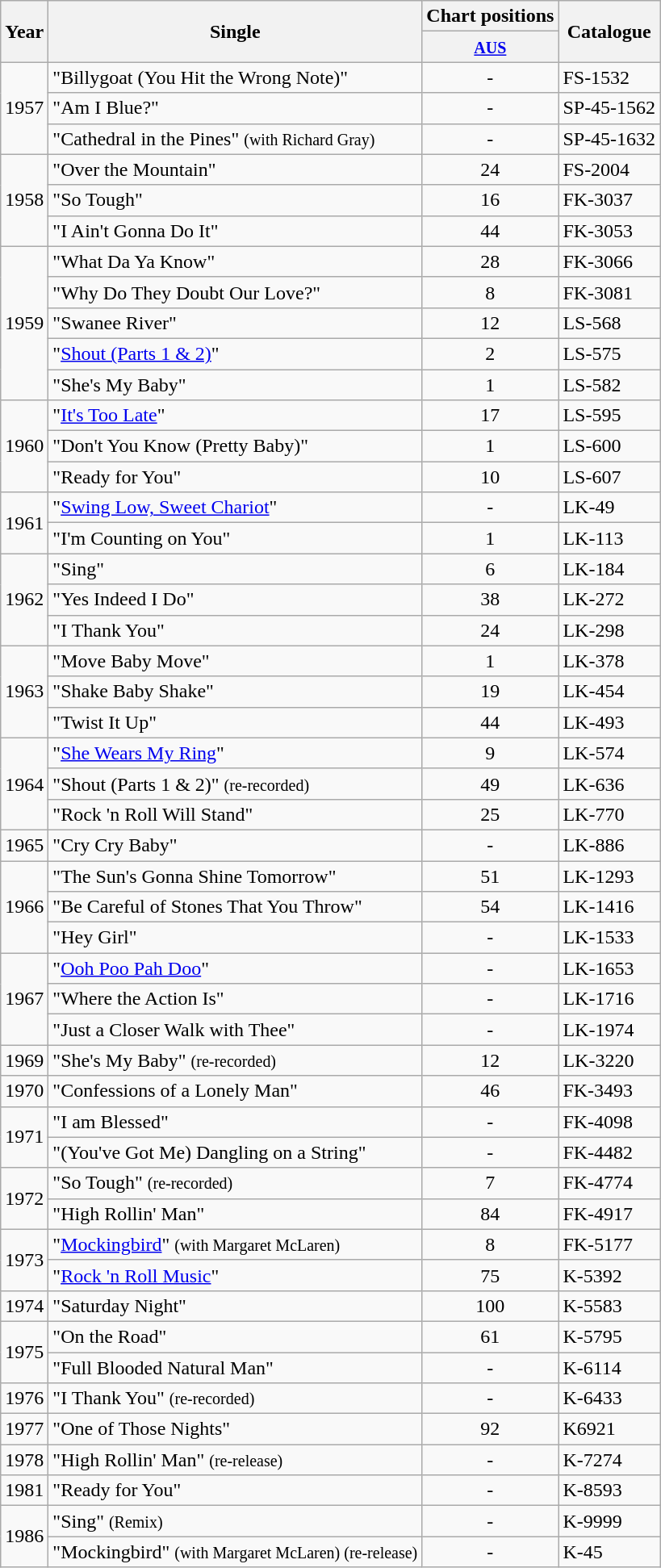<table class="wikitable">
<tr>
<th rowspan="2">Year</th>
<th rowspan="2">Single</th>
<th>Chart positions</th>
<th rowspan="2">Catalogue</th>
</tr>
<tr>
<th><small><a href='#'>AUS</a></small></th>
</tr>
<tr>
<td rowspan="3">1957</td>
<td>"Billygoat (You Hit the Wrong Note)"</td>
<td style="text-align:center;">-</td>
<td>FS-1532</td>
</tr>
<tr>
<td>"Am I Blue?"</td>
<td style="text-align:center;">-</td>
<td>SP-45-1562</td>
</tr>
<tr>
<td>"Cathedral in the Pines" <small>(with Richard Gray)</small></td>
<td style="text-align:center;">-</td>
<td>SP-45-1632</td>
</tr>
<tr>
<td rowspan="3">1958</td>
<td>"Over the Mountain"</td>
<td style="text-align:center;">24</td>
<td>FS-2004</td>
</tr>
<tr>
<td>"So Tough"</td>
<td style="text-align:center;">16</td>
<td>FK-3037</td>
</tr>
<tr>
<td>"I Ain't Gonna Do It"</td>
<td style="text-align:center;">44</td>
<td>FK-3053</td>
</tr>
<tr>
<td rowspan="5">1959</td>
<td>"What Da Ya Know"</td>
<td style="text-align:center;">28</td>
<td>FK-3066</td>
</tr>
<tr>
<td>"Why Do They Doubt Our Love?"</td>
<td style="text-align:center;">8</td>
<td>FK-3081</td>
</tr>
<tr>
<td>"Swanee River"</td>
<td style="text-align:center;">12</td>
<td>LS-568</td>
</tr>
<tr>
<td>"<a href='#'>Shout (Parts 1 & 2)</a>"</td>
<td style="text-align:center;">2</td>
<td>LS-575</td>
</tr>
<tr>
<td>"She's My Baby"</td>
<td style="text-align:center;">1</td>
<td>LS-582</td>
</tr>
<tr>
<td rowspan="3">1960</td>
<td>"<a href='#'>It's Too Late</a>"</td>
<td style="text-align:center;">17</td>
<td>LS-595</td>
</tr>
<tr>
<td>"Don't You Know (Pretty Baby)"</td>
<td style="text-align:center;">1</td>
<td>LS-600</td>
</tr>
<tr>
<td>"Ready for You"</td>
<td style="text-align:center;">10</td>
<td>LS-607</td>
</tr>
<tr>
<td rowspan="2">1961</td>
<td>"<a href='#'>Swing Low, Sweet Chariot</a>"</td>
<td style="text-align:center;">-</td>
<td>LK-49</td>
</tr>
<tr>
<td>"I'm Counting on You"</td>
<td style="text-align:center;">1</td>
<td>LK-113</td>
</tr>
<tr>
<td rowspan="3">1962</td>
<td>"Sing"</td>
<td style="text-align:center;">6</td>
<td>LK-184</td>
</tr>
<tr>
<td>"Yes Indeed I Do"</td>
<td style="text-align:center;">38</td>
<td>LK-272</td>
</tr>
<tr>
<td>"I Thank You"</td>
<td style="text-align:center;">24</td>
<td>LK-298</td>
</tr>
<tr>
<td rowspan="3">1963</td>
<td>"Move Baby Move"</td>
<td style="text-align:center;">1</td>
<td>LK-378</td>
</tr>
<tr>
<td>"Shake Baby Shake"</td>
<td style="text-align:center;">19</td>
<td>LK-454</td>
</tr>
<tr>
<td>"Twist It Up"</td>
<td style="text-align:center;">44</td>
<td>LK-493</td>
</tr>
<tr>
<td rowspan="3">1964</td>
<td>"<a href='#'>She Wears My Ring</a>"</td>
<td style="text-align:center;">9</td>
<td>LK-574</td>
</tr>
<tr>
<td>"Shout (Parts 1 & 2)" <small>(re-recorded)</small></td>
<td style="text-align:center;">49</td>
<td>LK-636</td>
</tr>
<tr>
<td>"Rock 'n Roll Will Stand"</td>
<td style="text-align:center;">25</td>
<td>LK-770</td>
</tr>
<tr>
<td>1965</td>
<td>"Cry Cry Baby"</td>
<td style="text-align:center;">-</td>
<td>LK-886</td>
</tr>
<tr>
<td rowspan="3">1966</td>
<td>"The Sun's Gonna Shine Tomorrow"</td>
<td style="text-align:center;">51</td>
<td>LK-1293</td>
</tr>
<tr>
<td>"Be Careful of Stones That You Throw"</td>
<td style="text-align:center;">54</td>
<td>LK-1416</td>
</tr>
<tr>
<td>"Hey Girl"</td>
<td style="text-align:center;">-</td>
<td>LK-1533</td>
</tr>
<tr>
<td rowspan="3">1967</td>
<td>"<a href='#'>Ooh Poo Pah Doo</a>"</td>
<td style="text-align:center;">-</td>
<td>LK-1653</td>
</tr>
<tr>
<td>"Where the Action Is"</td>
<td style="text-align:center;">-</td>
<td>LK-1716</td>
</tr>
<tr>
<td>"Just a Closer Walk with Thee"</td>
<td style="text-align:center;">-</td>
<td>LK-1974</td>
</tr>
<tr>
<td>1969</td>
<td>"She's My Baby" <small>(re-recorded)</small></td>
<td style="text-align:center;">12</td>
<td>LK-3220</td>
</tr>
<tr>
<td>1970</td>
<td>"Confessions of a Lonely Man"</td>
<td style="text-align:center;">46</td>
<td>FK-3493</td>
</tr>
<tr>
<td rowspan="2">1971</td>
<td>"I am Blessed"</td>
<td style="text-align:center;">-</td>
<td>FK-4098</td>
</tr>
<tr>
<td>"(You've Got Me) Dangling on a String"</td>
<td style="text-align:center;">-</td>
<td>FK-4482</td>
</tr>
<tr>
<td rowspan="2">1972</td>
<td>"So Tough" <small>(re-recorded)</small></td>
<td style="text-align:center;">7</td>
<td>FK-4774</td>
</tr>
<tr>
<td>"High Rollin' Man"</td>
<td style="text-align:center;">84</td>
<td>FK-4917</td>
</tr>
<tr>
<td rowspan="2">1973</td>
<td>"<a href='#'>Mockingbird</a>" <small>(with Margaret McLaren)</small></td>
<td style="text-align:center;">8</td>
<td>FK-5177</td>
</tr>
<tr>
<td>"<a href='#'>Rock 'n Roll Music</a>"</td>
<td style="text-align:center;">75</td>
<td>K-5392</td>
</tr>
<tr>
<td>1974</td>
<td>"Saturday Night"</td>
<td style="text-align:center;">100</td>
<td>K-5583</td>
</tr>
<tr>
<td rowspan="2">1975</td>
<td>"On the Road"</td>
<td style="text-align:center;">61</td>
<td>K-5795</td>
</tr>
<tr>
<td>"Full Blooded Natural Man"</td>
<td style="text-align:center;">-</td>
<td>K-6114</td>
</tr>
<tr>
<td>1976</td>
<td>"I Thank You" <small>(re-recorded)</small></td>
<td style="text-align:center;">-</td>
<td>K-6433</td>
</tr>
<tr>
<td>1977</td>
<td>"One of Those Nights"</td>
<td style="text-align:center;">92</td>
<td>K6921</td>
</tr>
<tr>
<td>1978</td>
<td>"High Rollin' Man" <small>(re-release)</small></td>
<td style="text-align:center;">-</td>
<td>K-7274</td>
</tr>
<tr>
<td>1981</td>
<td>"Ready for You"</td>
<td style="text-align:center;">-</td>
<td>K-8593</td>
</tr>
<tr>
<td rowspan="2">1986</td>
<td>"Sing" <small> (Remix)</small></td>
<td style="text-align:center;">-</td>
<td>K-9999</td>
</tr>
<tr>
<td>"Mockingbird" <small>(with Margaret McLaren) (re-release)</small></td>
<td style="text-align:center;">-</td>
<td>K-45</td>
</tr>
</table>
